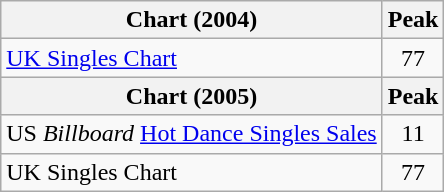<table class="wikitable sortable">
<tr>
<th align="left">Chart (2004)</th>
<th align="left">Peak</th>
</tr>
<tr>
<td align="left"><a href='#'>UK Singles Chart</a></td>
<td style="text-align:center;">77</td>
</tr>
<tr>
<th align="left">Chart (2005)</th>
<th align="left">Peak</th>
</tr>
<tr>
<td align="left">US <em>Billboard</em> <a href='#'>Hot Dance Singles Sales</a></td>
<td style="text-align:center;">11</td>
</tr>
<tr>
<td align="left">UK Singles Chart</td>
<td style="text-align:center;">77</td>
</tr>
</table>
